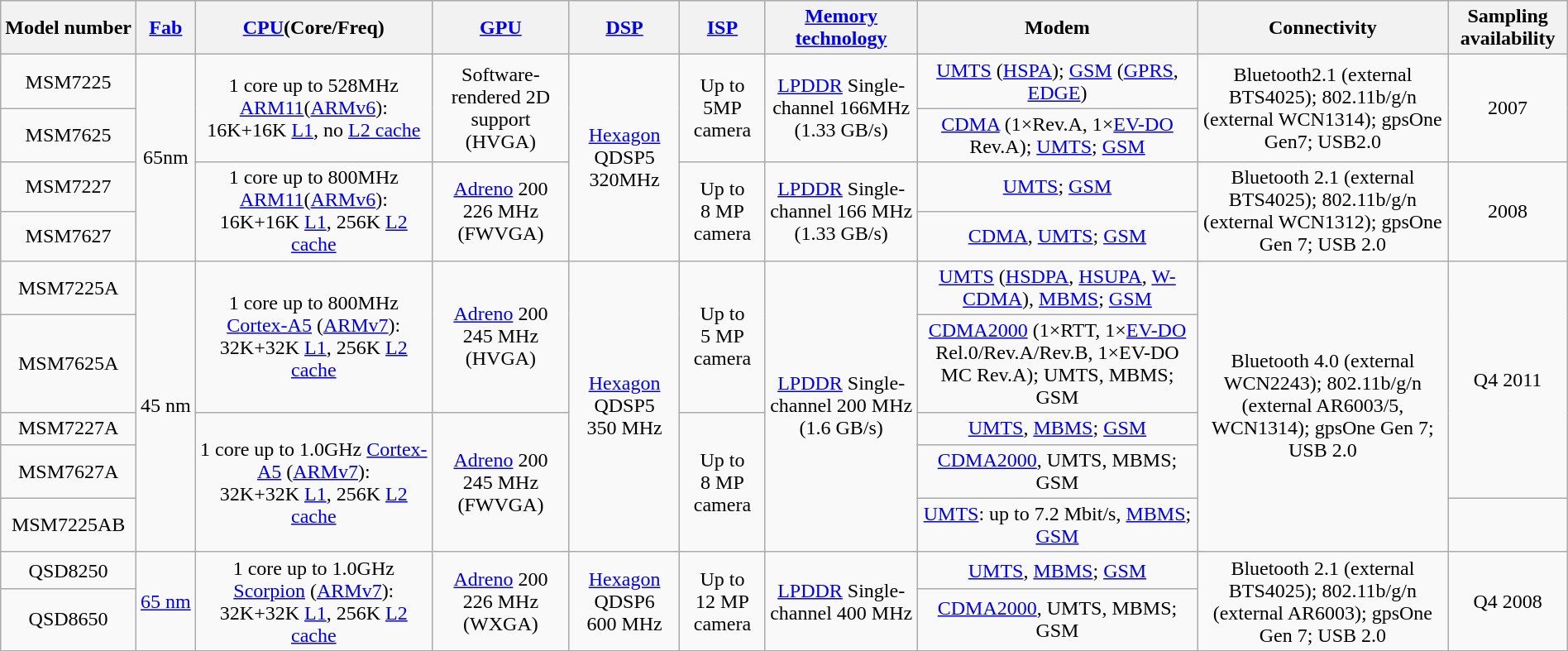<table class="wikitable sticky-header" style="width:100%; text-align:center">
<tr>
<th>Model number</th>
<th><a href='#'>Fab</a></th>
<th><a href='#'>CPU</a>(Core/Freq)</th>
<th><a href='#'>GPU</a></th>
<th><a href='#'>DSP</a></th>
<th><a href='#'>ISP</a></th>
<th><a href='#'>Memory technology</a></th>
<th>Modem</th>
<th>Connectivity</th>
<th>Sampling availability</th>
</tr>
<tr>
<td>MSM7225</td>
<td rowspan="4">65nm</td>
<td rowspan="2">1 core up to 528MHz <a href='#'>ARM11</a>(<a href='#'>ARMv6</a>): 16K+16K <a href='#'>L1</a>, no <a href='#'>L2 cache</a></td>
<td rowspan="2">Software- rendered 2D support (HVGA)</td>
<td rowspan="4"><a href='#'>Hexagon</a> QDSP5 320MHz</td>
<td rowspan="2">Up to 5MP camera</td>
<td rowspan="2"><a href='#'>LPDDR</a> Single-channel 166MHz (1.33 GB/s)</td>
<td><a href='#'>UMTS</a> (<a href='#'>HSPA</a>); <a href='#'>GSM</a> (<a href='#'>GPRS</a>, <a href='#'>EDGE</a>)</td>
<td rowspan="2">Bluetooth2.1 (external BTS4025); 802.11b/g/n (external WCN1314); gpsOne Gen7; USB2.0</td>
<td rowspan="2">2007</td>
</tr>
<tr>
<td>MSM7625</td>
<td><a href='#'>CDMA</a> (1×Rev.A, 1×<a href='#'>EV-DO</a> Rev.A); <a href='#'>UMTS</a>; <a href='#'>GSM</a></td>
</tr>
<tr>
<td>MSM7227</td>
<td rowspan="2">1 core up to 800MHz <a href='#'>ARM11</a>(<a href='#'>ARMv6</a>): 16K+16K <a href='#'>L1</a>, 256K <a href='#'>L2 cache</a></td>
<td rowspan="2"><a href='#'>Adreno</a> 200 226 MHz (FWVGA)</td>
<td rowspan="2">Up to 8 MP camera</td>
<td rowspan="2"><a href='#'>LPDDR</a> Single-channel 166 MHz (1.33 GB/s)</td>
<td><a href='#'>UMTS</a>; <a href='#'>GSM</a></td>
<td rowspan="2">Bluetooth 2.1 (external BTS4025); 802.11b/g/n (external WCN1312); gpsOne Gen 7; USB 2.0</td>
<td rowspan="2">2008</td>
</tr>
<tr>
<td>MSM7627</td>
<td><a href='#'>CDMA</a>, <a href='#'>UMTS</a>; <a href='#'>GSM</a></td>
</tr>
<tr>
<td>MSM7225A</td>
<td rowspan="5">45 nm</td>
<td rowspan="2">1 core up to 800MHz <a href='#'>Cortex-A5</a> (<a href='#'>ARMv7</a>): 32K+32K <a href='#'>L1</a>, 256K <a href='#'>L2 cache</a></td>
<td rowspan="2"><a href='#'>Adreno</a> 200 245 MHz (HVGA)</td>
<td rowspan="5"><a href='#'>Hexagon</a> QDSP5 350 MHz</td>
<td rowspan="2">Up to 5 MP camera</td>
<td rowspan="5"><a href='#'>LPDDR</a> Single-channel 200 MHz (1.6 GB/s)</td>
<td><a href='#'>UMTS</a> (<a href='#'>HSDPA</a>, <a href='#'>HSUPA</a>, <a href='#'>W-CDMA</a>), <a href='#'>MBMS</a>; <a href='#'>GSM</a></td>
<td rowspan="5">Bluetooth 4.0 (external WCN2243); 802.11b/g/n (external AR6003/5, WCN1314); gpsOne Gen 7; USB 2.0</td>
<td rowspan="4">Q4 2011</td>
</tr>
<tr>
<td>MSM7625A</td>
<td><a href='#'>CDMA2000</a> (1×RTT, 1×<a href='#'>EV-DO</a> Rel.0/Rev.A/Rev.B, 1×EV-DO MC Rev.A); UMTS, MBMS; GSM</td>
</tr>
<tr>
<td>MSM7227A</td>
<td rowspan="3">1 core up to 1.0GHz <a href='#'>Cortex-A5</a> (<a href='#'>ARMv7</a>): 32K+32K <a href='#'>L1</a>, 256K <a href='#'>L2 cache</a></td>
<td rowspan="3"><a href='#'>Adreno</a> 200 245 MHz (FWVGA)</td>
<td rowspan="3">Up to 8 MP camera</td>
<td><a href='#'>UMTS</a>, <a href='#'>MBMS</a>; <a href='#'>GSM</a></td>
</tr>
<tr>
<td>MSM7627A</td>
<td><a href='#'>CDMA2000</a>, UMTS, MBMS; GSM</td>
</tr>
<tr>
<td>MSM7225AB</td>
<td><a href='#'>UMTS</a>: up to 7.2 Mbit/s, <a href='#'>MBMS</a>; <a href='#'>GSM</a></td>
<td></td>
</tr>
<tr>
<td>QSD8250</td>
<td rowspan="2"><a href='#'>65 nm</a></td>
<td rowspan="2">1 core up to 1.0GHz <a href='#'>Scorpion</a> (<a href='#'>ARMv7</a>): 32K+32K <a href='#'>L1</a>, 256K <a href='#'>L2 cache</a></td>
<td rowspan="2"><a href='#'>Adreno</a> 200 226 MHz (WXGA)</td>
<td rowspan="2"><a href='#'>Hexagon</a> QDSP6 600 MHz</td>
<td rowspan="2">Up to 12 MP camera</td>
<td rowspan="2"><a href='#'>LPDDR</a> Single-channel 400 MHz</td>
<td><a href='#'>UMTS</a>, <a href='#'>MBMS</a>; <a href='#'>GSM</a></td>
<td rowspan="2">Bluetooth 2.1 (external BTS4025); 802.11b/g/n (external AR6003); gpsOne Gen 7; USB 2.0</td>
<td rowspan="2">Q4 2008</td>
</tr>
<tr>
<td>QSD8650</td>
<td><a href='#'>CDMA2000</a>, UMTS, MBMS; GSM</td>
</tr>
</table>
